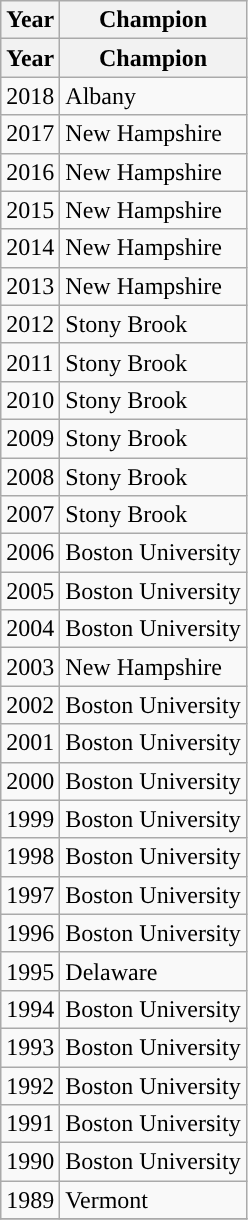<table class="wikitable sortable">
<tr>
<th>Year</th>
<th>Champion</th>
</tr>
<tr>
<th>Year</th>
<th>Champion</th>
</tr>
<tr>
<td>2018</td>
<td>Albany</td>
</tr>
<tr>
<td>2017</td>
<td>New Hampshire</td>
</tr>
<tr>
<td>2016</td>
<td>New Hampshire</td>
</tr>
<tr>
<td>2015</td>
<td>New Hampshire</td>
</tr>
<tr>
<td>2014</td>
<td>New Hampshire</td>
</tr>
<tr>
<td>2013</td>
<td>New Hampshire</td>
</tr>
<tr>
<td>2012</td>
<td>Stony Brook</td>
</tr>
<tr>
<td>2011</td>
<td>Stony Brook</td>
</tr>
<tr>
<td>2010</td>
<td>Stony Brook</td>
</tr>
<tr>
<td>2009</td>
<td>Stony Brook</td>
</tr>
<tr>
<td>2008</td>
<td>Stony Brook</td>
</tr>
<tr>
<td>2007</td>
<td>Stony Brook</td>
</tr>
<tr>
<td>2006</td>
<td>Boston University</td>
</tr>
<tr>
<td>2005</td>
<td>Boston University</td>
</tr>
<tr>
<td>2004</td>
<td>Boston University</td>
</tr>
<tr>
<td>2003</td>
<td>New Hampshire</td>
</tr>
<tr>
<td>2002</td>
<td>Boston University</td>
</tr>
<tr>
<td>2001</td>
<td>Boston University</td>
</tr>
<tr>
<td>2000</td>
<td>Boston University</td>
</tr>
<tr>
<td>1999</td>
<td>Boston University</td>
</tr>
<tr>
<td>1998</td>
<td>Boston University</td>
</tr>
<tr>
<td>1997</td>
<td>Boston University</td>
</tr>
<tr>
<td>1996</td>
<td>Boston University</td>
</tr>
<tr>
<td>1995</td>
<td>Delaware</td>
</tr>
<tr>
<td>1994</td>
<td>Boston University</td>
</tr>
<tr>
<td>1993</td>
<td>Boston University</td>
</tr>
<tr>
<td>1992</td>
<td>Boston University</td>
</tr>
<tr>
<td>1991</td>
<td>Boston University</td>
</tr>
<tr>
<td>1990</td>
<td>Boston University</td>
</tr>
<tr>
<td>1989</td>
<td>Vermont</td>
</tr>
<tr>
</tr>
</table>
